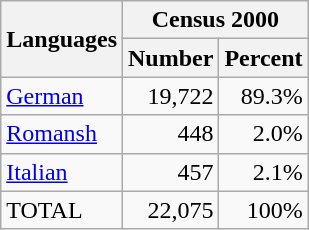<table class="wikitable">
<tr ---->
<th rowspan="2">Languages</th>
<th colspan="2">Census 2000</th>
</tr>
<tr ---->
<th>Number</th>
<th>Percent</th>
</tr>
<tr ---->
<td><a href='#'>German</a></td>
<td align=right>19,722</td>
<td align=right>89.3%</td>
</tr>
<tr ---->
<td><a href='#'>Romansh</a></td>
<td align=right>448</td>
<td align=right>2.0%</td>
</tr>
<tr ---->
<td><a href='#'>Italian</a></td>
<td align=right>457</td>
<td align=right>2.1%</td>
</tr>
<tr ---->
<td>TOTAL</td>
<td align=right>22,075</td>
<td align=right>100%</td>
</tr>
</table>
